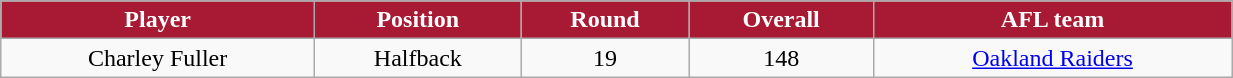<table class="wikitable" width="65%">
<tr align="center"  style="background:#A81933;color:#FFFFFF;">
<td><strong>Player</strong></td>
<td><strong>Position</strong></td>
<td><strong>Round</strong></td>
<td><strong>Overall</strong></td>
<td><strong>AFL team</strong></td>
</tr>
<tr align="center" bgcolor="">
<td>Charley Fuller</td>
<td>Halfback</td>
<td>19</td>
<td>148</td>
<td><a href='#'>Oakland Raiders</a></td>
</tr>
</table>
